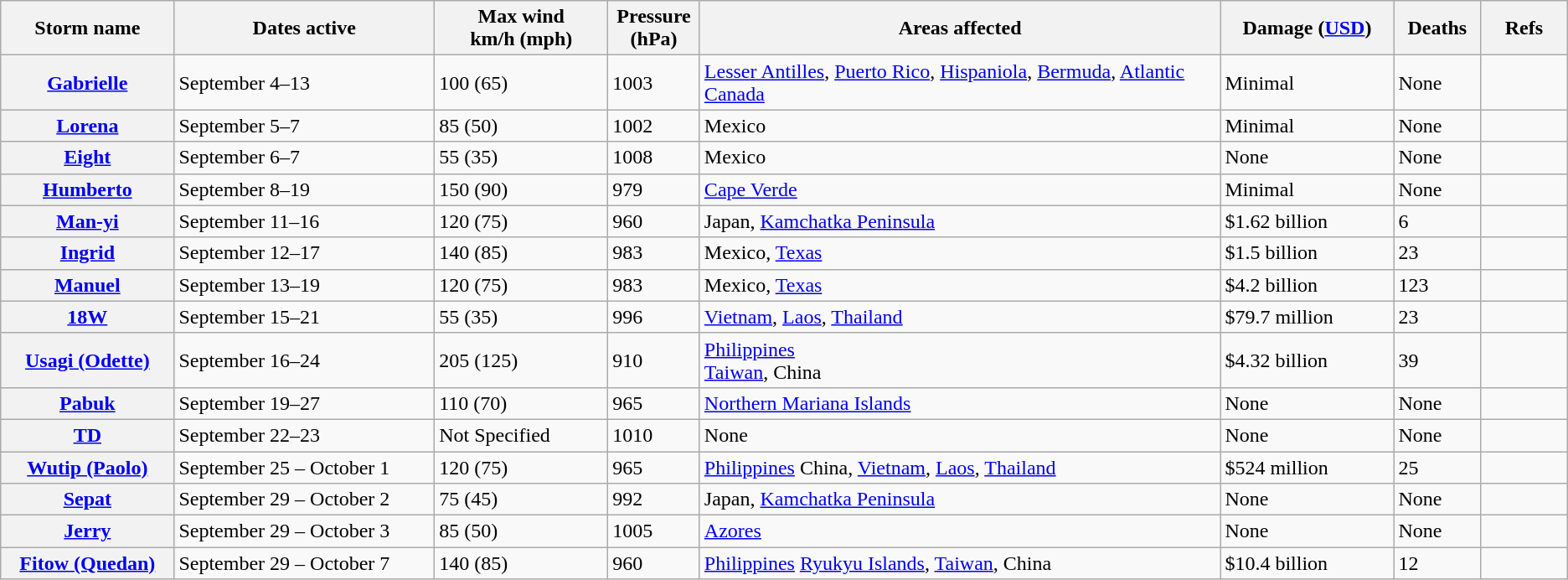<table class="wikitable sortable">
<tr>
<th width="10%"><strong>Storm name</strong></th>
<th width="15%"><strong>Dates active</strong></th>
<th width="10%"><strong>Max wind<br>km/h (mph)</strong></th>
<th width="5%">Pressure<br>(hPa)</th>
<th width="30%"><strong>Areas affected</strong></th>
<th width="10%"><strong>Damage (<a href='#'>USD</a>)</strong></th>
<th width="5%"><strong>Deaths</strong></th>
<th width="5%"><strong>Refs</strong></th>
</tr>
<tr>
<th><a href='#'>Gabrielle</a></th>
<td>September 4–13</td>
<td>100 (65)</td>
<td>1003</td>
<td><a href='#'>Lesser Antilles</a>, <a href='#'>Puerto Rico</a>, <a href='#'>Hispaniola</a>, <a href='#'>Bermuda</a>, <a href='#'>Atlantic Canada</a></td>
<td>Minimal</td>
<td>None</td>
<td></td>
</tr>
<tr>
<th><a href='#'>Lorena</a></th>
<td>September 5–7</td>
<td>85 (50)</td>
<td>1002</td>
<td>Mexico</td>
<td>Minimal</td>
<td>None</td>
<td></td>
</tr>
<tr>
<th><a href='#'>Eight</a></th>
<td>September 6–7</td>
<td>55 (35)</td>
<td>1008</td>
<td>Mexico</td>
<td>None</td>
<td>None</td>
<td></td>
</tr>
<tr>
<th><a href='#'>Humberto</a></th>
<td>September 8–19</td>
<td>150 (90)</td>
<td>979</td>
<td><a href='#'>Cape Verde</a></td>
<td>Minimal</td>
<td>None</td>
<td></td>
</tr>
<tr>
<th><a href='#'>Man-yi</a></th>
<td>September 11–16</td>
<td>120 (75)</td>
<td>960</td>
<td>Japan, <a href='#'>Kamchatka Peninsula</a></td>
<td>$1.62 billion</td>
<td>6</td>
<td></td>
</tr>
<tr>
<th><a href='#'>Ingrid</a></th>
<td>September 12–17</td>
<td>140 (85)</td>
<td>983</td>
<td>Mexico, <a href='#'>Texas</a></td>
<td>$1.5 billion</td>
<td>23</td>
<td></td>
</tr>
<tr>
<th><a href='#'>Manuel</a></th>
<td>September 13–19</td>
<td>120 (75)</td>
<td>983</td>
<td>Mexico, <a href='#'>Texas</a></td>
<td>$4.2 billion</td>
<td>123</td>
<td></td>
</tr>
<tr>
<th><a href='#'>18W</a></th>
<td>September 15–21</td>
<td>55 (35)</td>
<td>996</td>
<td><a href='#'>Vietnam</a>, <a href='#'>Laos</a>, <a href='#'>Thailand</a></td>
<td>$79.7 million</td>
<td>23</td>
<td></td>
</tr>
<tr>
<th><a href='#'>Usagi (Odette)</a></th>
<td>September 16–24</td>
<td>205 (125)</td>
<td>910</td>
<td><a href='#'>Philippines</a><br><a href='#'>Taiwan</a>, China</td>
<td>$4.32 billion</td>
<td>39</td>
<td></td>
</tr>
<tr>
<th><a href='#'>Pabuk</a></th>
<td>September 19–27</td>
<td>110 (70)</td>
<td>965</td>
<td><a href='#'>Northern Mariana Islands</a></td>
<td>None</td>
<td>None</td>
<td></td>
</tr>
<tr>
<th><a href='#'>TD</a></th>
<td>September 22–23</td>
<td>Not Specified</td>
<td>1010</td>
<td>None</td>
<td>None</td>
<td>None</td>
<td></td>
</tr>
<tr>
<th><a href='#'>Wutip (Paolo)</a></th>
<td>September 25 – October 1</td>
<td>120 (75)</td>
<td>965</td>
<td><a href='#'>Philippines</a> China, <a href='#'>Vietnam</a>, <a href='#'>Laos</a>, <a href='#'>Thailand</a></td>
<td>$524 million</td>
<td>25</td>
<td></td>
</tr>
<tr>
<th><a href='#'>Sepat</a></th>
<td>September 29 – October 2</td>
<td>75 (45)</td>
<td>992</td>
<td>Japan, <a href='#'>Kamchatka Peninsula</a></td>
<td>None</td>
<td>None</td>
<td></td>
</tr>
<tr>
<th><a href='#'>Jerry</a></th>
<td>September 29 – October 3</td>
<td>85 (50)</td>
<td>1005</td>
<td><a href='#'>Azores</a></td>
<td>None</td>
<td>None</td>
<td></td>
</tr>
<tr>
<th><a href='#'>Fitow (Quedan)</a></th>
<td>September 29 – October 7</td>
<td>140 (85)</td>
<td>960</td>
<td><a href='#'>Philippines</a> <a href='#'>Ryukyu Islands</a>, <a href='#'>Taiwan</a>, China</td>
<td>$10.4 billion</td>
<td>12</td>
<td></td>
</tr>
</table>
